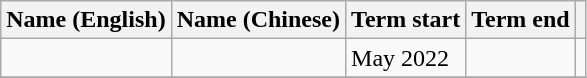<table class="wikitable">
<tr>
<th>Name (English)</th>
<th>Name (Chinese)</th>
<th>Term start</th>
<th>Term end</th>
<th></th>
</tr>
<tr>
<td></td>
<td></td>
<td>May 2022</td>
<td></td>
<td></td>
</tr>
<tr>
</tr>
</table>
